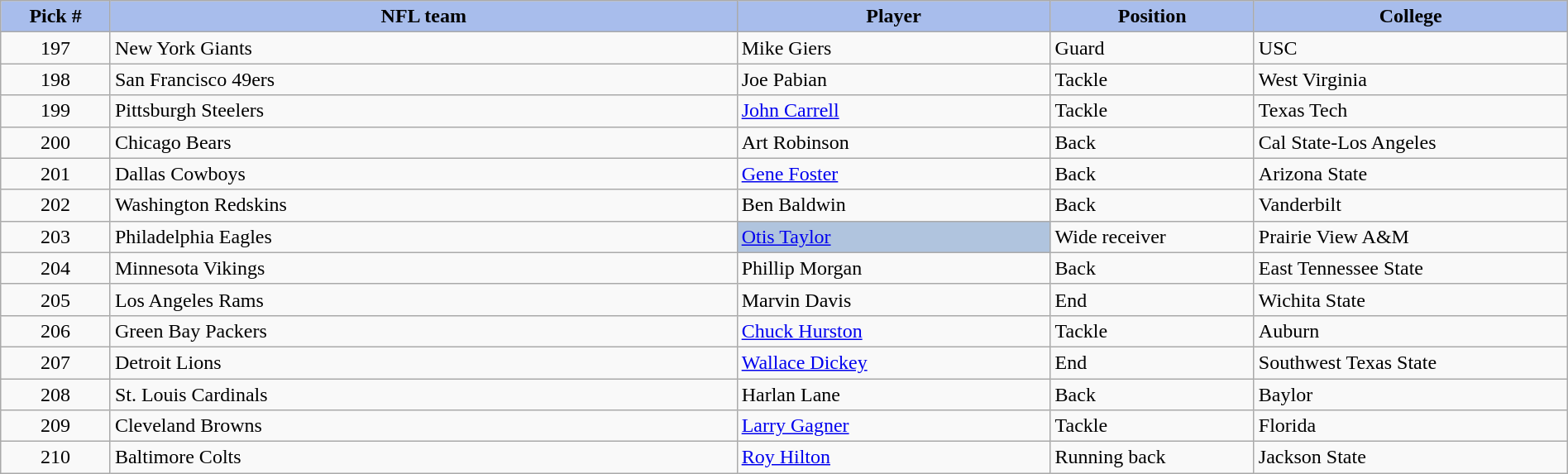<table class="wikitable sortable sortable" style="width: 100%">
<tr>
<th style="background:#A8BDEC;" width=7%>Pick #</th>
<th width=40% style="background:#A8BDEC;">NFL team</th>
<th width=20% style="background:#A8BDEC;">Player</th>
<th width=13% style="background:#A8BDEC;">Position</th>
<th style="background:#A8BDEC;">College</th>
</tr>
<tr>
<td align=center>197</td>
<td>New York Giants</td>
<td>Mike Giers</td>
<td>Guard</td>
<td>USC</td>
</tr>
<tr>
<td align=center>198</td>
<td>San Francisco 49ers</td>
<td>Joe Pabian</td>
<td>Tackle</td>
<td>West Virginia</td>
</tr>
<tr>
<td align=center>199</td>
<td>Pittsburgh Steelers</td>
<td><a href='#'>John Carrell</a></td>
<td>Tackle</td>
<td>Texas Tech</td>
</tr>
<tr>
<td align=center>200</td>
<td>Chicago Bears</td>
<td>Art Robinson</td>
<td>Back</td>
<td>Cal State-Los Angeles</td>
</tr>
<tr>
<td align=center>201</td>
<td>Dallas Cowboys</td>
<td><a href='#'>Gene Foster</a></td>
<td>Back</td>
<td>Arizona State</td>
</tr>
<tr>
<td align=center>202</td>
<td>Washington Redskins</td>
<td>Ben Baldwin</td>
<td>Back</td>
<td>Vanderbilt</td>
</tr>
<tr>
<td align=center>203</td>
<td>Philadelphia Eagles</td>
<td bgcolor=lightsteelblue><a href='#'>Otis Taylor</a></td>
<td>Wide receiver</td>
<td>Prairie View A&M</td>
</tr>
<tr>
<td align=center>204</td>
<td>Minnesota Vikings</td>
<td>Phillip Morgan</td>
<td>Back</td>
<td>East Tennessee State</td>
</tr>
<tr>
<td align=center>205</td>
<td>Los Angeles Rams</td>
<td>Marvin Davis</td>
<td>End</td>
<td>Wichita State</td>
</tr>
<tr>
<td align=center>206</td>
<td>Green Bay Packers</td>
<td><a href='#'>Chuck Hurston</a></td>
<td>Tackle</td>
<td>Auburn</td>
</tr>
<tr>
<td align=center>207</td>
<td>Detroit Lions</td>
<td><a href='#'>Wallace Dickey</a></td>
<td>End</td>
<td>Southwest Texas State</td>
</tr>
<tr>
<td align=center>208</td>
<td>St. Louis Cardinals</td>
<td>Harlan Lane</td>
<td>Back</td>
<td>Baylor</td>
</tr>
<tr>
<td align=center>209</td>
<td>Cleveland Browns</td>
<td><a href='#'>Larry Gagner</a></td>
<td>Tackle</td>
<td>Florida</td>
</tr>
<tr>
<td align=center>210</td>
<td>Baltimore Colts</td>
<td><a href='#'>Roy Hilton</a></td>
<td>Running back</td>
<td>Jackson State</td>
</tr>
</table>
